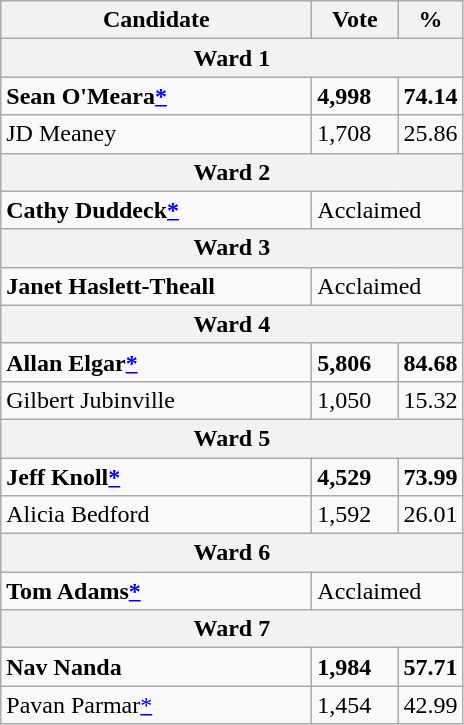<table class="wikitable">
<tr>
<th bgcolor="#DDDDFF" width="200px">Candidate</th>
<th bgcolor="#DDDDFF" width="50px">Vote</th>
<th bgcolor="#DDDDFF" width="30px">%</th>
</tr>
<tr>
<th colspan="3">Ward 1</th>
</tr>
<tr>
<td><strong>Sean O'Meara<a href='#'>*</a></strong></td>
<td><strong>4,998</strong></td>
<td><strong>74.14</strong></td>
</tr>
<tr>
<td>JD Meaney</td>
<td>1,708</td>
<td>25.86</td>
</tr>
<tr>
<th colspan="3">Ward 2</th>
</tr>
<tr>
<td><strong>Cathy Duddeck<a href='#'>*</a></strong></td>
<td colspan="2">Acclaimed</td>
</tr>
<tr>
<th colspan="3">Ward 3</th>
</tr>
<tr>
<td><strong>Janet Haslett-Theall</strong></td>
<td colspan="2">Acclaimed</td>
</tr>
<tr>
<th colspan="3">Ward 4</th>
</tr>
<tr>
<td><strong>Allan Elgar<a href='#'>*</a></strong></td>
<td><strong>5,806</strong></td>
<td><strong>84.68</strong></td>
</tr>
<tr>
<td>Gilbert Jubinville</td>
<td>1,050</td>
<td>15.32</td>
</tr>
<tr>
<th colspan="3">Ward 5</th>
</tr>
<tr>
<td><strong>Jeff Knoll<a href='#'>*</a></strong></td>
<td><strong>4,529</strong></td>
<td><strong>73.99</strong></td>
</tr>
<tr>
<td>Alicia Bedford</td>
<td>1,592</td>
<td>26.01</td>
</tr>
<tr>
<th colspan="3">Ward 6</th>
</tr>
<tr>
<td><strong>Tom Adams<a href='#'>*</a></strong></td>
<td colspan="2">Acclaimed</td>
</tr>
<tr>
<th colspan="3">Ward 7</th>
</tr>
<tr>
<td><strong>Nav Nanda</strong></td>
<td><strong>1,984</strong></td>
<td><strong>57.71</strong></td>
</tr>
<tr>
<td>Pavan Parmar<a href='#'>*</a></td>
<td>1,454</td>
<td>42.99</td>
</tr>
</table>
